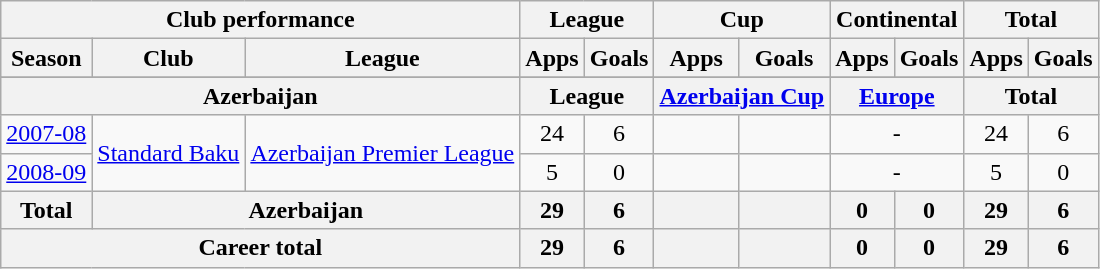<table class="wikitable" style="text-align:center">
<tr>
<th colspan=3>Club performance</th>
<th colspan=2>League</th>
<th colspan=2>Cup</th>
<th colspan=2>Continental</th>
<th colspan=2>Total</th>
</tr>
<tr>
<th>Season</th>
<th>Club</th>
<th>League</th>
<th>Apps</th>
<th>Goals</th>
<th>Apps</th>
<th>Goals</th>
<th>Apps</th>
<th>Goals</th>
<th>Apps</th>
<th>Goals</th>
</tr>
<tr>
</tr>
<tr>
<th colspan=3>Azerbaijan</th>
<th colspan=2>League</th>
<th colspan=2><a href='#'>Azerbaijan Cup</a></th>
<th colspan=2><a href='#'>Europe</a></th>
<th colspan=2>Total</th>
</tr>
<tr>
<td><a href='#'>2007-08</a></td>
<td rowspan="2"><a href='#'>Standard Baku</a></td>
<td rowspan="2"><a href='#'>Azerbaijan Premier League</a></td>
<td>24</td>
<td>6</td>
<td></td>
<td></td>
<td colspan="2">-</td>
<td>24</td>
<td>6</td>
</tr>
<tr>
<td><a href='#'>2008-09</a></td>
<td>5</td>
<td>0</td>
<td></td>
<td></td>
<td colspan="2">-</td>
<td>5</td>
<td>0</td>
</tr>
<tr>
<th rowspan=1>Total</th>
<th colspan=2>Azerbaijan</th>
<th>29</th>
<th>6</th>
<th></th>
<th></th>
<th>0</th>
<th>0</th>
<th>29</th>
<th>6</th>
</tr>
<tr>
<th colspan=3>Career total</th>
<th>29</th>
<th>6</th>
<th></th>
<th></th>
<th>0</th>
<th>0</th>
<th>29</th>
<th>6</th>
</tr>
</table>
